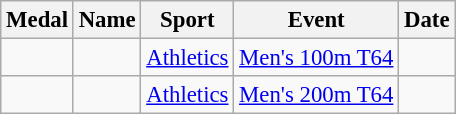<table class="wikitable sortable" style="font-size: 95%;">
<tr>
<th>Medal</th>
<th>Name</th>
<th>Sport</th>
<th>Event</th>
<th>Date</th>
</tr>
<tr>
<td></td>
<td></td>
<td><a href='#'>Athletics</a></td>
<td><a href='#'>Men's 100m T64</a></td>
<td></td>
</tr>
<tr>
<td></td>
<td></td>
<td><a href='#'>Athletics</a></td>
<td><a href='#'>Men's 200m T64</a></td>
<td></td>
</tr>
</table>
